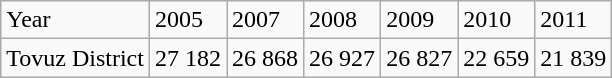<table class="wikitable">
<tr>
<td>Year</td>
<td>2005</td>
<td>2007</td>
<td>2008</td>
<td>2009</td>
<td>2010</td>
<td>2011</td>
</tr>
<tr>
<td>Tovuz District</td>
<td>27 182</td>
<td>26 868</td>
<td>26 927</td>
<td>26 827</td>
<td>22 659</td>
<td>21 839</td>
</tr>
</table>
